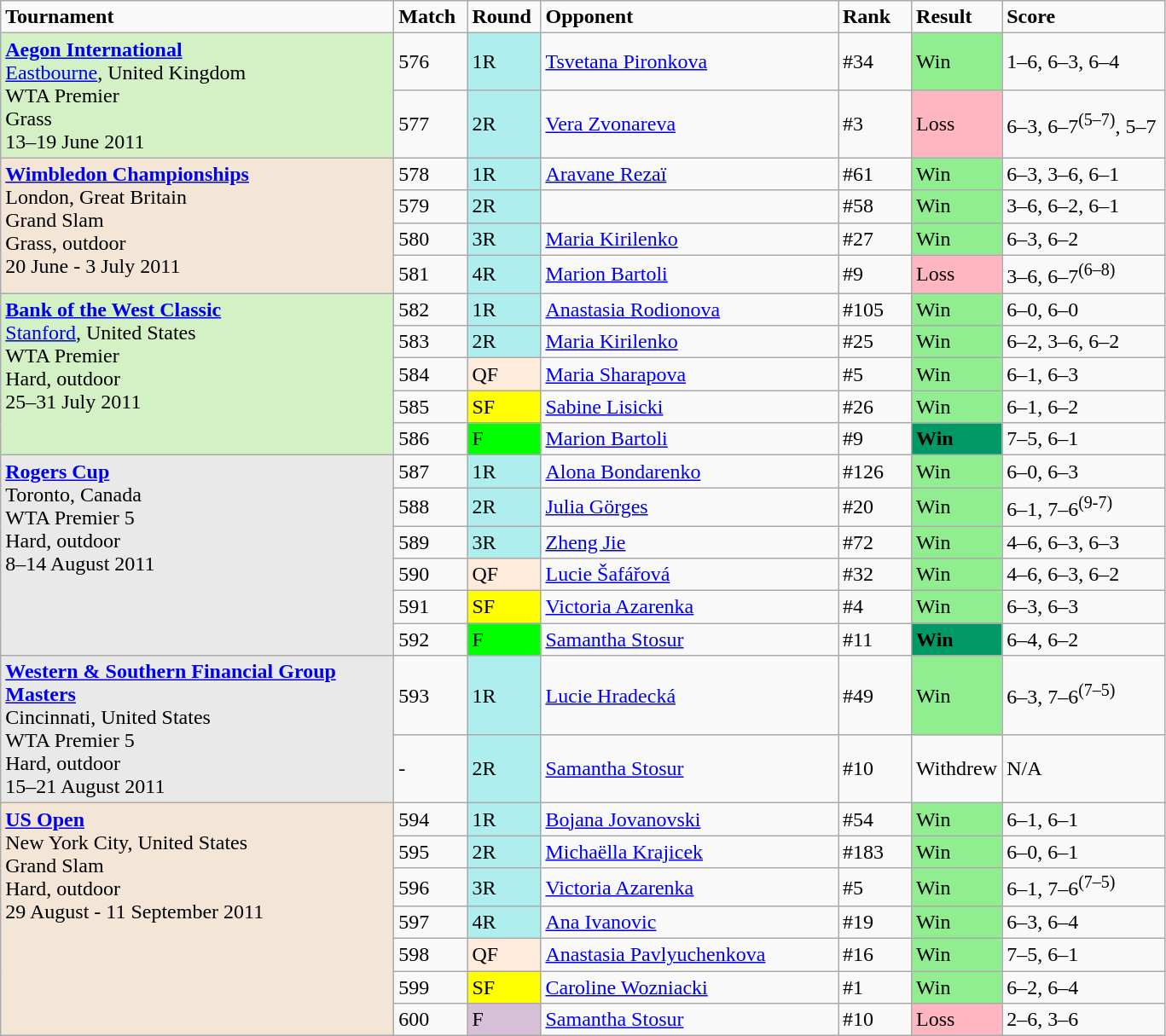<table class="wikitable">
<tr style="font-weight:bold">
<td style="width:300px;">Tournament</td>
<td style="width:50px;">Match</td>
<td style="width:50px;">Round</td>
<td style="width:225px;">Opponent</td>
<td style="width:50px;">Rank</td>
<td style="width:50px;">Result</td>
<td style="width:120px;">Score</td>
</tr>
<tr>
<td rowspan="2" style="background:#d4f1c5; text-align:left; vertical-align:top;"><strong><a href='#'>Aegon International</a></strong><br> <a href='#'>Eastbourne</a>, United Kingdom<br>WTA Premier<br>Grass<br>13–19 June 2011</td>
<td>576</td>
<td style="background:#afeeee;">1R</td>
<td> <a href='#'>Tsvetana Pironkova</a></td>
<td>#34</td>
<td bgcolor=lightgreen>Win</td>
<td>1–6, 6–3, 6–4</td>
</tr>
<tr>
<td>577</td>
<td style="background:#afeeee;">2R</td>
<td> <a href='#'>Vera Zvonareva</a></td>
<td>#3</td>
<td bgcolor=lightpink>Loss</td>
<td>6–3, 6–7<sup>(5–7)</sup>, 5–7</td>
</tr>
<tr>
<td rowspan="4"  style="background:#f3e6d7; text-align:left; vertical-align:top;"><strong><a href='#'>Wimbledon Championships</a></strong> <br> London, Great Britain <br> Grand Slam <br> Grass, outdoor <br> 20 June - 3 July 2011</td>
<td>578</td>
<td style="background:#afeeee;">1R</td>
<td> <a href='#'>Aravane Rezaï</a></td>
<td>#61</td>
<td bgcolor=lightgreen>Win</td>
<td>6–3, 3–6, 6–1</td>
</tr>
<tr>
<td>579</td>
<td style="background:#afeeee;">2R</td>
<td></td>
<td>#58</td>
<td bgcolor=lightgreen>Win</td>
<td>3–6, 6–2, 6–1</td>
</tr>
<tr>
<td>580</td>
<td style="background:#afeeee;">3R</td>
<td> <a href='#'>Maria Kirilenko</a></td>
<td>#27</td>
<td bgcolor=lightgreen>Win</td>
<td>6–3, 6–2</td>
</tr>
<tr>
<td>581</td>
<td style="background:#afeeee;">4R</td>
<td> <a href='#'>Marion Bartoli</a></td>
<td>#9</td>
<td bgcolor=lightpink>Loss</td>
<td>3–6, 6–7<sup>(6–8)</sup></td>
</tr>
<tr>
<td rowspan="5" style="background:#d4f1c5; text-align:left; vertical-align:top;"><strong><a href='#'>Bank of the West Classic</a></strong><br> <a href='#'>Stanford</a>, United States<br>WTA Premier<br>Hard, outdoor<br>25–31 July 2011</td>
<td>582</td>
<td style="background:#afeeee;">1R</td>
<td> <a href='#'>Anastasia Rodionova</a></td>
<td>#105</td>
<td bgcolor=lightgreen>Win</td>
<td>6–0, 6–0</td>
</tr>
<tr>
<td>583</td>
<td style="background:#afeeee;">2R</td>
<td> <a href='#'>Maria Kirilenko</a></td>
<td>#25</td>
<td bgcolor=lightgreen>Win</td>
<td>6–2, 3–6, 6–2</td>
</tr>
<tr>
<td>584</td>
<td style="background:#ffebdc;">QF</td>
<td> <a href='#'>Maria Sharapova</a></td>
<td>#5</td>
<td bgcolor=lightgreen>Win</td>
<td>6–1, 6–3</td>
</tr>
<tr>
<td>585</td>
<td style="background:yellow;">SF</td>
<td> <a href='#'>Sabine Lisicki</a></td>
<td>#26</td>
<td bgcolor=lightgreen>Win</td>
<td>6–1, 6–2</td>
</tr>
<tr>
<td>586</td>
<td style="background:lime;">F</td>
<td> <a href='#'>Marion Bartoli</a></td>
<td>#9</td>
<td bgcolor=#009966><strong>Win</strong></td>
<td>7–5, 6–1</td>
</tr>
<tr>
<td rowspan="6"  style="background:#e9e9e9; text-align:left; vertical-align:top;"><strong><a href='#'>Rogers Cup</a></strong> <br> Toronto, Canada <br> WTA Premier 5 <br> Hard, outdoor <br> 8–14 August 2011</td>
<td>587</td>
<td style="background:#afeeee;">1R</td>
<td> <a href='#'>Alona Bondarenko</a></td>
<td>#126</td>
<td bgcolor=lightgreen>Win</td>
<td>6–0, 6–3</td>
</tr>
<tr>
<td>588</td>
<td style="background:#afeeee;">2R</td>
<td> <a href='#'>Julia Görges</a></td>
<td>#20</td>
<td bgcolor=lightgreen>Win</td>
<td>6–1, 7–6<sup>(9-7)</sup></td>
</tr>
<tr>
<td>589</td>
<td style="background:#afeeee;">3R</td>
<td> <a href='#'>Zheng Jie</a></td>
<td>#72</td>
<td bgcolor=lightgreen>Win</td>
<td>4–6, 6–3, 6–3</td>
</tr>
<tr>
<td>590</td>
<td style="background:#ffebdc;">QF</td>
<td> <a href='#'>Lucie Šafářová</a></td>
<td>#32</td>
<td bgcolor=lightgreen>Win</td>
<td>4–6, 6–3, 6–2</td>
</tr>
<tr>
<td>591</td>
<td style="background:yellow;">SF</td>
<td> <a href='#'>Victoria Azarenka</a></td>
<td>#4</td>
<td bgcolor=lightgreen>Win</td>
<td>6–3, 6–3</td>
</tr>
<tr>
<td>592</td>
<td style="background:lime;">F</td>
<td> <a href='#'>Samantha Stosur</a></td>
<td>#11</td>
<td bgcolor=#009966><strong>Win</strong></td>
<td>6–4, 6–2</td>
</tr>
<tr>
<td rowspan="2"  style="background:#e9e9e9; text-align:left; vertical-align:top;"><strong><a href='#'>Western & Southern Financial Group Masters</a></strong> <br> Cincinnati, United States <br> WTA Premier 5 <br> Hard, outdoor <br> 15–21 August 2011</td>
<td>593</td>
<td style="background:#afeeee;">1R</td>
<td> <a href='#'>Lucie Hradecká</a></td>
<td>#49</td>
<td bgcolor=lightgreen>Win</td>
<td>6–3, 7–6<sup>(7–5)</sup></td>
</tr>
<tr>
<td>-</td>
<td style="background:#afeeee;">2R</td>
<td> <a href='#'>Samantha Stosur</a></td>
<td>#10</td>
<td>Withdrew</td>
<td>N/A</td>
</tr>
<tr>
<td rowspan="7"  style="background:#f3e6d7; text-align:left; vertical-align:top;"><strong><a href='#'>US Open</a></strong><br> New York City, United States <br>Grand Slam <br> Hard, outdoor <br> 29 August - 11 September 2011</td>
<td>594</td>
<td style="background:#afeeee;">1R</td>
<td> <a href='#'>Bojana Jovanovski</a></td>
<td>#54</td>
<td bgcolor=lightgreen>Win</td>
<td>6–1, 6–1</td>
</tr>
<tr>
<td>595</td>
<td style="background:#afeeee;">2R</td>
<td> <a href='#'>Michaëlla Krajicek</a></td>
<td>#183</td>
<td bgcolor=lightgreen>Win</td>
<td>6–0, 6–1</td>
</tr>
<tr>
<td>596</td>
<td style="background:#afeeee;">3R</td>
<td> <a href='#'>Victoria Azarenka</a></td>
<td>#5</td>
<td bgcolor=lightgreen>Win</td>
<td>6–1, 7–6<sup>(7–5)</sup></td>
</tr>
<tr>
<td>597</td>
<td style="background:#afeeee;">4R</td>
<td> <a href='#'>Ana Ivanovic</a></td>
<td>#19</td>
<td bgcolor=lightgreen>Win</td>
<td>6–3, 6–4</td>
</tr>
<tr>
<td>598</td>
<td style="background:#ffebdc;">QF</td>
<td> <a href='#'>Anastasia Pavlyuchenkova</a></td>
<td>#16</td>
<td bgcolor=lightgreen>Win</td>
<td>7–5, 6–1</td>
</tr>
<tr>
<td>599</td>
<td style="background:yellow;">SF</td>
<td> <a href='#'>Caroline Wozniacki</a></td>
<td>#1</td>
<td bgcolor=lightgreen>Win</td>
<td>6–2, 6–4</td>
</tr>
<tr>
<td>600</td>
<td style="background:thistle;">F</td>
<td> <a href='#'>Samantha Stosur</a></td>
<td>#10</td>
<td bgcolor=lightpink>Loss</td>
<td>2–6, 3–6</td>
</tr>
</table>
